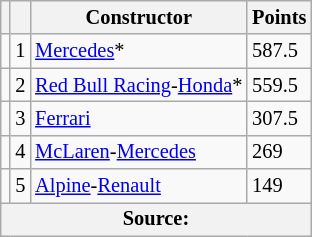<table class="wikitable" style="font-size: 85%;">
<tr>
<th scope="col"></th>
<th scope="col"></th>
<th scope="col">Constructor</th>
<th scope="col">Points</th>
</tr>
<tr>
<td align="left"></td>
<td align="center">1</td>
<td> <a href='#'>Mercedes</a>*</td>
<td align="left">587.5</td>
</tr>
<tr>
<td align="left"></td>
<td align="center">2</td>
<td> <a href='#'>Red Bull Racing</a>-<a href='#'>Honda</a>*</td>
<td align="left">559.5</td>
</tr>
<tr>
<td align="left"></td>
<td align="center">3</td>
<td> <a href='#'>Ferrari</a></td>
<td align="left">307.5</td>
</tr>
<tr>
<td align="left"></td>
<td align="center">4</td>
<td> <a href='#'>McLaren</a>-<a href='#'>Mercedes</a></td>
<td align="left">269</td>
</tr>
<tr>
<td align="left"></td>
<td align="center">5</td>
<td> <a href='#'>Alpine</a>-<a href='#'>Renault</a></td>
<td align="left">149</td>
</tr>
<tr>
<th colspan=4>Source:</th>
</tr>
</table>
